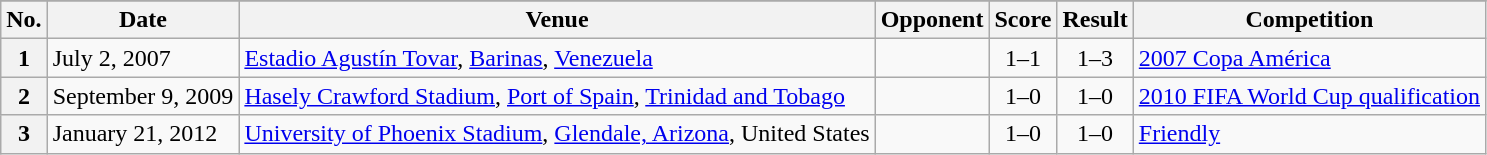<table class="wikitable plainrowheaders">
<tr>
</tr>
<tr>
<th scope=col>No.</th>
<th scope=col data-sort-type=date>Date</th>
<th scope=col>Venue</th>
<th scope=col>Opponent</th>
<th scope=col>Score</th>
<th scope=col>Result</th>
<th scope=col>Competition</th>
</tr>
<tr>
<th scope=row>1</th>
<td>July 2, 2007</td>
<td><a href='#'>Estadio Agustín Tovar</a>, <a href='#'>Barinas</a>, <a href='#'>Venezuela</a></td>
<td></td>
<td align=center>1–1</td>
<td align=center>1–3</td>
<td><a href='#'>2007 Copa América</a></td>
</tr>
<tr>
<th scope=row>2</th>
<td>September 9, 2009</td>
<td><a href='#'>Hasely Crawford Stadium</a>, <a href='#'>Port of Spain</a>, <a href='#'>Trinidad and Tobago</a></td>
<td></td>
<td align=center>1–0</td>
<td align=center>1–0</td>
<td><a href='#'>2010 FIFA World Cup qualification</a></td>
</tr>
<tr>
<th scope=row>3</th>
<td>January 21, 2012</td>
<td><a href='#'>University of Phoenix Stadium</a>, <a href='#'>Glendale, Arizona</a>, United States</td>
<td></td>
<td align=center>1–0</td>
<td align=center>1–0</td>
<td><a href='#'>Friendly</a></td>
</tr>
</table>
